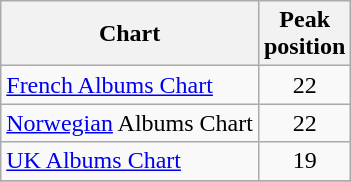<table class="wikitable sortable">
<tr>
<th>Chart</th>
<th>Peak<br>position</th>
</tr>
<tr>
<td><a href='#'>French Albums Chart</a></td>
<td align="center">22</td>
</tr>
<tr>
<td><a href='#'>Norwegian</a> Albums Chart</td>
<td align="center">22</td>
</tr>
<tr>
<td><a href='#'>UK Albums Chart</a></td>
<td align="center">19</td>
</tr>
<tr>
</tr>
</table>
